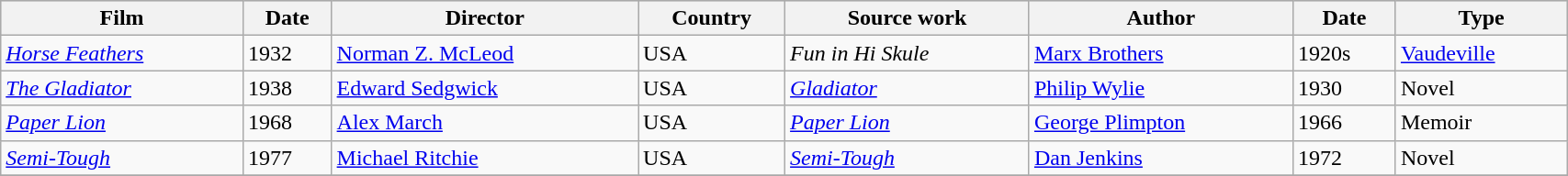<table class="wikitable" style=width:90%>
<tr style="background:#CCCCCC;">
<th>Film</th>
<th>Date</th>
<th>Director</th>
<th>Country</th>
<th>Source work</th>
<th>Author</th>
<th>Date</th>
<th>Type</th>
</tr>
<tr>
<td><em><a href='#'>Horse Feathers</a></em></td>
<td>1932</td>
<td><a href='#'>Norman Z. McLeod</a></td>
<td>USA</td>
<td><em>Fun in Hi Skule</em></td>
<td><a href='#'>Marx Brothers</a></td>
<td>1920s</td>
<td><a href='#'>Vaudeville</a></td>
</tr>
<tr>
<td><em><a href='#'>The Gladiator</a></em></td>
<td>1938</td>
<td><a href='#'>Edward Sedgwick</a></td>
<td>USA</td>
<td><em><a href='#'>Gladiator</a></em></td>
<td><a href='#'>Philip Wylie</a></td>
<td>1930</td>
<td>Novel</td>
</tr>
<tr>
<td><em><a href='#'>Paper Lion</a></em></td>
<td>1968</td>
<td><a href='#'>Alex March</a></td>
<td>USA</td>
<td><em><a href='#'>Paper Lion</a></em></td>
<td><a href='#'>George Plimpton</a></td>
<td>1966</td>
<td>Memoir</td>
</tr>
<tr>
<td><em><a href='#'>Semi-Tough</a></em></td>
<td>1977</td>
<td><a href='#'>Michael Ritchie</a></td>
<td>USA</td>
<td><em><a href='#'>Semi-Tough</a></em></td>
<td><a href='#'>Dan Jenkins</a></td>
<td>1972</td>
<td>Novel</td>
</tr>
<tr>
</tr>
</table>
